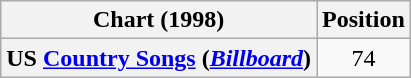<table class="wikitable sortable plainrowheaders">
<tr>
<th scope="col">Chart (1998)</th>
<th scope="col">Position</th>
</tr>
<tr>
<th scope="row">US <a href='#'>Country Songs</a> (<em><a href='#'>Billboard</a></em>)</th>
<td align="center">74</td>
</tr>
</table>
